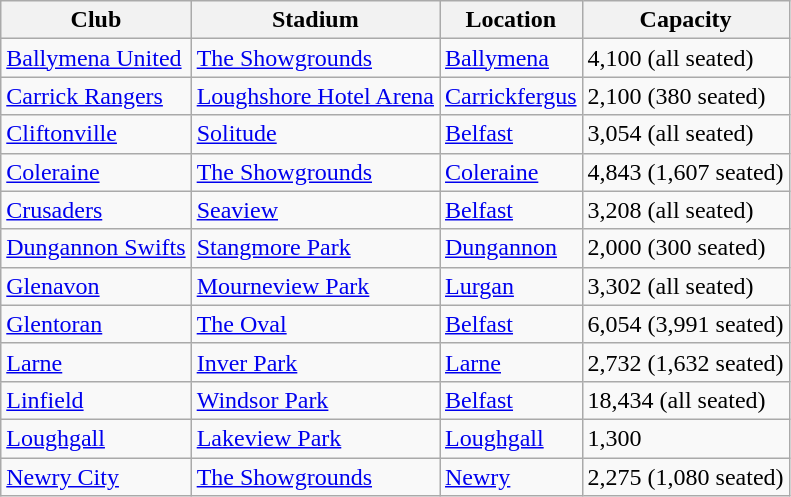<table class="wikitable sortable">
<tr>
<th>Club</th>
<th>Stadium</th>
<th>Location</th>
<th>Capacity</th>
</tr>
<tr>
<td><a href='#'>Ballymena United</a></td>
<td><a href='#'>The Showgrounds</a></td>
<td><a href='#'>Ballymena</a></td>
<td>4,100 (all seated)</td>
</tr>
<tr>
<td><a href='#'>Carrick Rangers</a></td>
<td><a href='#'>Loughshore Hotel Arena</a></td>
<td><a href='#'>Carrickfergus</a></td>
<td>2,100 (380 seated)</td>
</tr>
<tr>
<td><a href='#'>Cliftonville</a></td>
<td><a href='#'>Solitude</a></td>
<td><a href='#'>Belfast</a></td>
<td>3,054 (all seated)</td>
</tr>
<tr>
<td><a href='#'>Coleraine</a></td>
<td><a href='#'>The Showgrounds</a></td>
<td><a href='#'>Coleraine</a></td>
<td>4,843 (1,607 seated)</td>
</tr>
<tr>
<td><a href='#'>Crusaders</a></td>
<td><a href='#'>Seaview</a></td>
<td><a href='#'>Belfast</a></td>
<td>3,208 (all seated)</td>
</tr>
<tr>
<td><a href='#'>Dungannon Swifts</a></td>
<td><a href='#'>Stangmore Park</a></td>
<td><a href='#'>Dungannon</a></td>
<td>2,000 (300 seated)</td>
</tr>
<tr>
<td><a href='#'>Glenavon</a></td>
<td><a href='#'>Mourneview Park</a></td>
<td><a href='#'>Lurgan</a></td>
<td>3,302 (all seated)</td>
</tr>
<tr>
<td><a href='#'>Glentoran</a></td>
<td><a href='#'>The Oval</a></td>
<td><a href='#'>Belfast</a></td>
<td>6,054 (3,991 seated)</td>
</tr>
<tr>
<td><a href='#'>Larne</a></td>
<td><a href='#'>Inver Park</a></td>
<td><a href='#'>Larne</a></td>
<td>2,732 (1,632 seated)</td>
</tr>
<tr>
<td><a href='#'>Linfield</a></td>
<td><a href='#'>Windsor Park</a></td>
<td><a href='#'>Belfast</a></td>
<td>18,434 (all seated)</td>
</tr>
<tr>
<td><a href='#'>Loughgall</a></td>
<td><a href='#'>Lakeview Park</a></td>
<td><a href='#'>Loughgall</a></td>
<td>1,300</td>
</tr>
<tr>
<td><a href='#'>Newry City</a></td>
<td><a href='#'>The Showgrounds</a></td>
<td><a href='#'>Newry</a></td>
<td>2,275 (1,080 seated)</td>
</tr>
</table>
